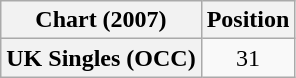<table class="wikitable plainrowheaders" style="text-align:center">
<tr>
<th scope="col">Chart (2007)</th>
<th scope="col">Position</th>
</tr>
<tr>
<th scope="row">UK Singles (OCC)</th>
<td>31</td>
</tr>
</table>
